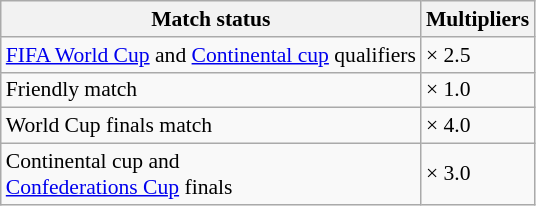<table class="wikitable sortable" style="font-size: 90%;">
<tr>
<th>Match status</th>
<th>Multipliers</th>
</tr>
<tr>
<td><a href='#'>FIFA World Cup</a> and <a href='#'>Continental cup</a> qualifiers</td>
<td>× 2.5</td>
</tr>
<tr>
<td>Friendly match</td>
<td>× 1.0</td>
</tr>
<tr>
<td>World Cup finals match</td>
<td>× 4.0</td>
</tr>
<tr>
<td>Continental cup and<br><a href='#'>Confederations Cup</a> finals</td>
<td>× 3.0</td>
</tr>
</table>
